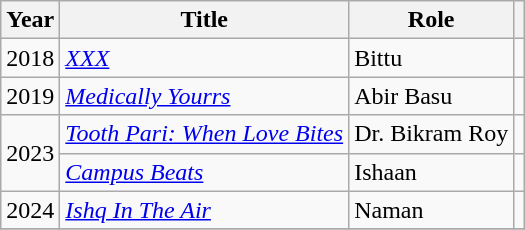<table class="wikitable sortable">
<tr style="text-align:center;">
<th>Year</th>
<th>Title</th>
<th>Role</th>
<th scope="col" class="unsortable"></th>
</tr>
<tr>
<td>2018</td>
<td><em><a href='#'>XXX</a></em></td>
<td>Bittu</td>
<td></td>
</tr>
<tr>
<td>2019</td>
<td><em><a href='#'>Medically Yourrs</a></em></td>
<td>Abir Basu</td>
<td></td>
</tr>
<tr>
<td rowspan="2">2023</td>
<td><em><a href='#'>Tooth Pari: When Love Bites</a></em></td>
<td>Dr. Bikram Roy</td>
<td></td>
</tr>
<tr>
<td><em><a href='#'>Campus Beats</a></em></td>
<td>Ishaan</td>
<td></td>
</tr>
<tr>
<td>2024</td>
<td><em><a href='#'>Ishq In The Air</a></em></td>
<td>Naman</td>
<td></td>
</tr>
<tr>
</tr>
</table>
